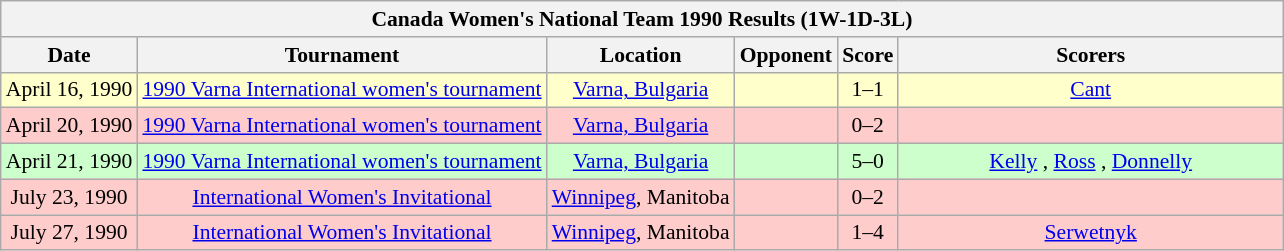<table class="wikitable collapsible collapsed" style="font-size:90%">
<tr>
<th colspan="6"><strong>Canada Women's National Team 1990 Results (1W-1D-3L)</strong></th>
</tr>
<tr>
<th>Date</th>
<th>Tournament</th>
<th>Location</th>
<th>Opponent</th>
<th>Score</th>
<th width=30%>Scorers</th>
</tr>
<tr style="background:#ffc;">
<td style="text-align: center;">April 16, 1990</td>
<td style="text-align: center;"><a href='#'>1990 Varna International women's tournament</a></td>
<td style="text-align: center;"><a href='#'>Varna, Bulgaria</a></td>
<td></td>
<td style="text-align: center;">1–1</td>
<td style="text-align: center;"><a href='#'>Cant</a> </td>
</tr>
<tr style="background:#fcc;">
<td style="text-align: center;">April 20, 1990</td>
<td style="text-align: center;"><a href='#'>1990 Varna International women's tournament</a></td>
<td style="text-align: center;"><a href='#'>Varna, Bulgaria</a></td>
<td></td>
<td style="text-align: center;">0–2</td>
<td style="text-align: center;"></td>
</tr>
<tr style="background:#cfc;">
<td style="text-align: center;">April 21, 1990</td>
<td style="text-align: center;"><a href='#'>1990 Varna International women's tournament</a></td>
<td style="text-align: center;"><a href='#'>Varna, Bulgaria</a></td>
<td></td>
<td style="text-align: center;">5–0</td>
<td style="text-align: center;"><a href='#'>Kelly</a> , <a href='#'>Ross</a> , <a href='#'>Donnelly</a>   </td>
</tr>
<tr style="background:#fcc;">
<td style="text-align: center;">July 23, 1990</td>
<td style="text-align: center;"><a href='#'>International Women's Invitational</a></td>
<td style="text-align: center;"><a href='#'>Winnipeg</a>, Manitoba</td>
<td></td>
<td style="text-align: center;">0–2</td>
<td style="text-align: center;"></td>
</tr>
<tr style="background:#fcc;">
<td style="text-align: center;">July 27, 1990</td>
<td style="text-align: center;"><a href='#'>International Women's Invitational</a></td>
<td style="text-align: center;"><a href='#'>Winnipeg</a>, Manitoba</td>
<td></td>
<td style="text-align: center;">1–4</td>
<td style="text-align: center;"><a href='#'>Serwetnyk</a> </td>
</tr>
</table>
